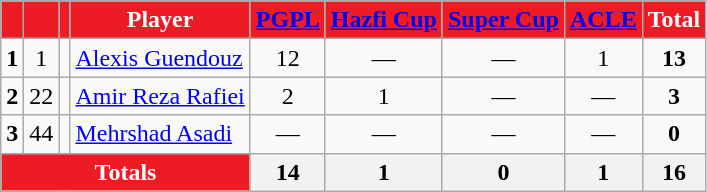<table class="wikitable" style="text-align:center">
<tr>
<th style="background: #ED1C24 ; color:#fff" align=center></th>
<th style="background: #ED1C24 ; color:#fff" align=center></th>
<th style="background: #ED1C24 ; color:#fff" align=center></th>
<th style="background: #ED1C24 ; color:#fff" align=center>Player</th>
<th style="background: #ED1C24 ; color:#fff" align=center><a href='#'><span>PGPL</span></a></th>
<th style="background: #ED1C24 ; color:#fff" align=center><a href='#'><span>Hazfi Cup</span></a></th>
<th style="background: #ED1C24 ; color:#fff" align=center><a href='#'><span>Super Cup</span></a></th>
<th style="background: #ED1C24 ; color:#fff" align=center><a href='#'><span>ACLE</span></a></th>
<th style="background: #ED1C24 ; color:#fff" align=center>Total</th>
</tr>
<tr>
<td rowspan=1><strong>1</strong></td>
<td>1</td>
<td></td>
<td style="text-align:left"><a href='#'>Alexis Guendouz</a></td>
<td>12</td>
<td>—</td>
<td>—</td>
<td>1</td>
<td><strong>13</strong></td>
</tr>
<tr>
<td rowspan=1><strong>2</strong></td>
<td>22</td>
<td></td>
<td style="text-align:left"><a href='#'>Amir Reza Rafiei</a></td>
<td>2</td>
<td>1</td>
<td>—</td>
<td>—</td>
<td><strong>3</strong></td>
</tr>
<tr>
<td rowspan=1><strong>3</strong></td>
<td>44</td>
<td></td>
<td style="text-align:left"><a href='#'>Mehrshad Asadi</a></td>
<td>—</td>
<td>—</td>
<td>—</td>
<td>—</td>
<td><strong>0</strong></td>
</tr>
<tr>
<th style="background: #ED1C24 ; color:#fff" align=center colspan=4 ;>Totals</th>
<th>14</th>
<th>1</th>
<th>0</th>
<th>1</th>
<th>16</th>
</tr>
</table>
